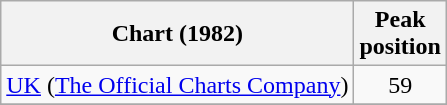<table class="wikitable">
<tr>
<th align="left">Chart (1982)</th>
<th align="left">Peak<br>position</th>
</tr>
<tr>
<td><a href='#'>UK</a> (<a href='#'>The Official Charts Company</a>)</td>
<td style="text-align:center;">59</td>
</tr>
<tr>
</tr>
</table>
